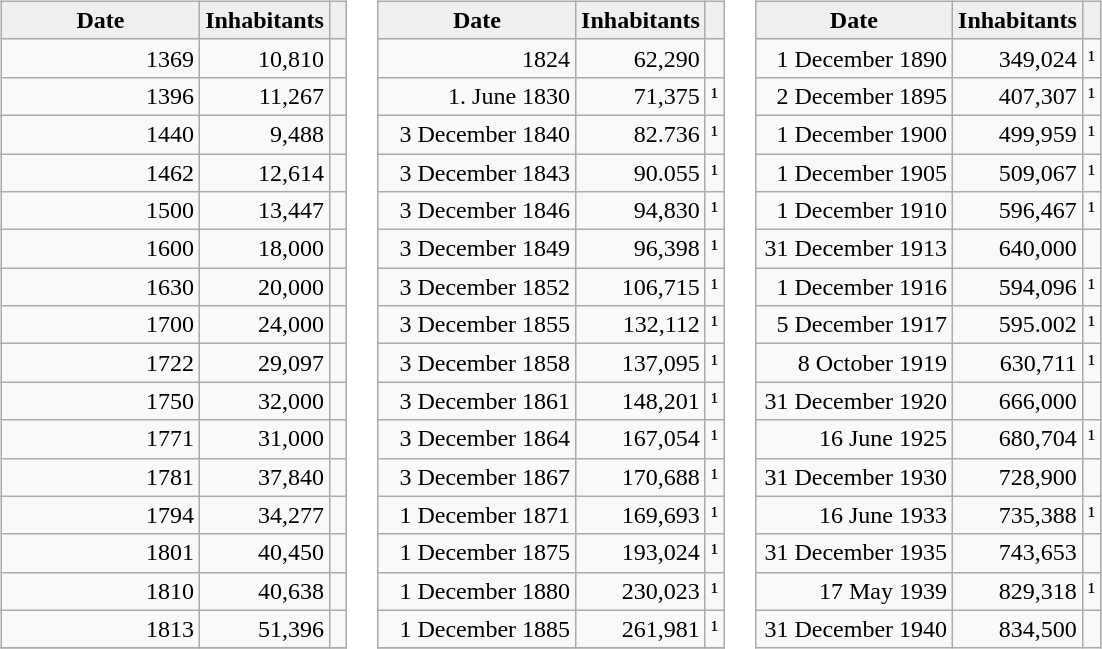<table>
<tr>
<td valign="top" width=33%><br><table class="wikitable"  style="text-align:right;">
<tr>
<th style="background:#efefef; text-align:center; width:60%;">Date</th>
<th style="background:#efefef; text-align:center; width:35%;">Inhabitants</th>
<th style="background:#efefef; text-align:center; width:5%;"></th>
</tr>
<tr>
<td>1369</td>
<td>10,810</td>
<td> </td>
</tr>
<tr>
<td>1396</td>
<td>11,267</td>
<td> </td>
</tr>
<tr>
<td>1440</td>
<td>9,488</td>
<td> </td>
</tr>
<tr>
<td>1462</td>
<td>12,614</td>
<td> </td>
</tr>
<tr>
<td>1500</td>
<td>13,447</td>
<td> </td>
</tr>
<tr>
<td>1600</td>
<td>18,000</td>
<td> </td>
</tr>
<tr>
<td>1630</td>
<td>20,000</td>
<td> </td>
</tr>
<tr>
<td>1700</td>
<td>24,000</td>
<td> </td>
</tr>
<tr>
<td>1722</td>
<td>29,097</td>
<td> </td>
</tr>
<tr>
<td>1750</td>
<td>32,000</td>
<td> </td>
</tr>
<tr>
<td>1771</td>
<td>31,000</td>
<td> </td>
</tr>
<tr>
<td>1781</td>
<td>37,840</td>
<td> </td>
</tr>
<tr>
<td>1794</td>
<td>34,277</td>
<td> </td>
</tr>
<tr>
<td>1801</td>
<td>40,450</td>
<td> </td>
</tr>
<tr>
<td>1810</td>
<td>40,638</td>
<td> </td>
</tr>
<tr>
<td>1813</td>
<td>51,396</td>
<td> </td>
</tr>
<tr>
</tr>
</table>
</td>
<td valign="top" width=33%><br><table class="wikitable"  style="text-align:right;">
<tr>
<th style="background:#efefef; text-align:center; width:60%;">Date</th>
<th style="background:#efefef; text-align:center; width:35%;">Inhabitants</th>
<th style="background:#efefef; text-align:center; width:5%;"></th>
</tr>
<tr>
<td>1824</td>
<td>62,290</td>
<td> </td>
</tr>
<tr>
<td>1. June 1830</td>
<td>71,375</td>
<td>¹</td>
</tr>
<tr>
<td>3 December 1840</td>
<td>82.736</td>
<td>¹</td>
</tr>
<tr>
<td>3 December 1843</td>
<td>90.055</td>
<td>¹</td>
</tr>
<tr>
<td>3 December 1846</td>
<td>94,830</td>
<td>¹</td>
</tr>
<tr>
<td>3 December 1849</td>
<td>96,398</td>
<td>¹</td>
</tr>
<tr>
<td>3 December 1852</td>
<td>106,715</td>
<td>¹</td>
</tr>
<tr>
<td>3 December 1855</td>
<td>132,112</td>
<td>¹</td>
</tr>
<tr>
<td>3 December 1858</td>
<td>137,095</td>
<td>¹</td>
</tr>
<tr>
<td>3 December 1861</td>
<td>148,201</td>
<td>¹</td>
</tr>
<tr>
<td>3 December 1864</td>
<td>167,054</td>
<td>¹</td>
</tr>
<tr>
<td>3 December 1867</td>
<td>170,688</td>
<td>¹</td>
</tr>
<tr>
<td>1 December 1871</td>
<td>169,693</td>
<td>¹</td>
</tr>
<tr>
<td>1 December 1875</td>
<td>193,024</td>
<td>¹</td>
</tr>
<tr>
<td>1 December 1880</td>
<td>230,023</td>
<td>¹</td>
</tr>
<tr>
<td>1 December 1885</td>
<td>261,981</td>
<td>¹</td>
</tr>
<tr>
</tr>
</table>
</td>
<td valign="top" width=33%><br><table class="wikitable"  style="text-align:right;">
<tr>
<th style="background:#efefef; text-align:center; width:60%;">Date</th>
<th style="background:#efefef; text-align:center; width:35%;">Inhabitants</th>
<th style="background:#efefef; text-align:center; width:5%;"></th>
</tr>
<tr>
<td>1 December 1890</td>
<td>349,024</td>
<td>¹</td>
</tr>
<tr>
<td>2 December 1895</td>
<td>407,307</td>
<td>¹</td>
</tr>
<tr>
<td>1 December 1900</td>
<td>499,959</td>
<td>¹</td>
</tr>
<tr>
<td>1 December 1905</td>
<td>509,067</td>
<td>¹</td>
</tr>
<tr>
<td>1 December 1910</td>
<td>596,467</td>
<td>¹</td>
</tr>
<tr>
<td>31 December 1913</td>
<td>640,000</td>
<td> </td>
</tr>
<tr>
<td>1 December 1916</td>
<td>594,096</td>
<td>¹</td>
</tr>
<tr>
<td>5 December 1917</td>
<td>595.002</td>
<td>¹</td>
</tr>
<tr>
<td>8 October 1919</td>
<td>630,711</td>
<td>¹</td>
</tr>
<tr>
<td>31 December 1920</td>
<td>666,000</td>
<td> </td>
</tr>
<tr>
<td>16 June 1925</td>
<td>680,704</td>
<td>¹</td>
</tr>
<tr>
<td>31 December 1930</td>
<td>728,900</td>
<td> </td>
</tr>
<tr>
<td>16 June 1933</td>
<td>735,388</td>
<td>¹</td>
</tr>
<tr>
<td>31 December 1935</td>
<td>743,653</td>
<td> </td>
</tr>
<tr>
<td>17 May 1939</td>
<td>829,318</td>
<td>¹</td>
</tr>
<tr>
<td>31 December 1940</td>
<td>834,500</td>
<td> </td>
</tr>
</table>
</td>
</tr>
</table>
